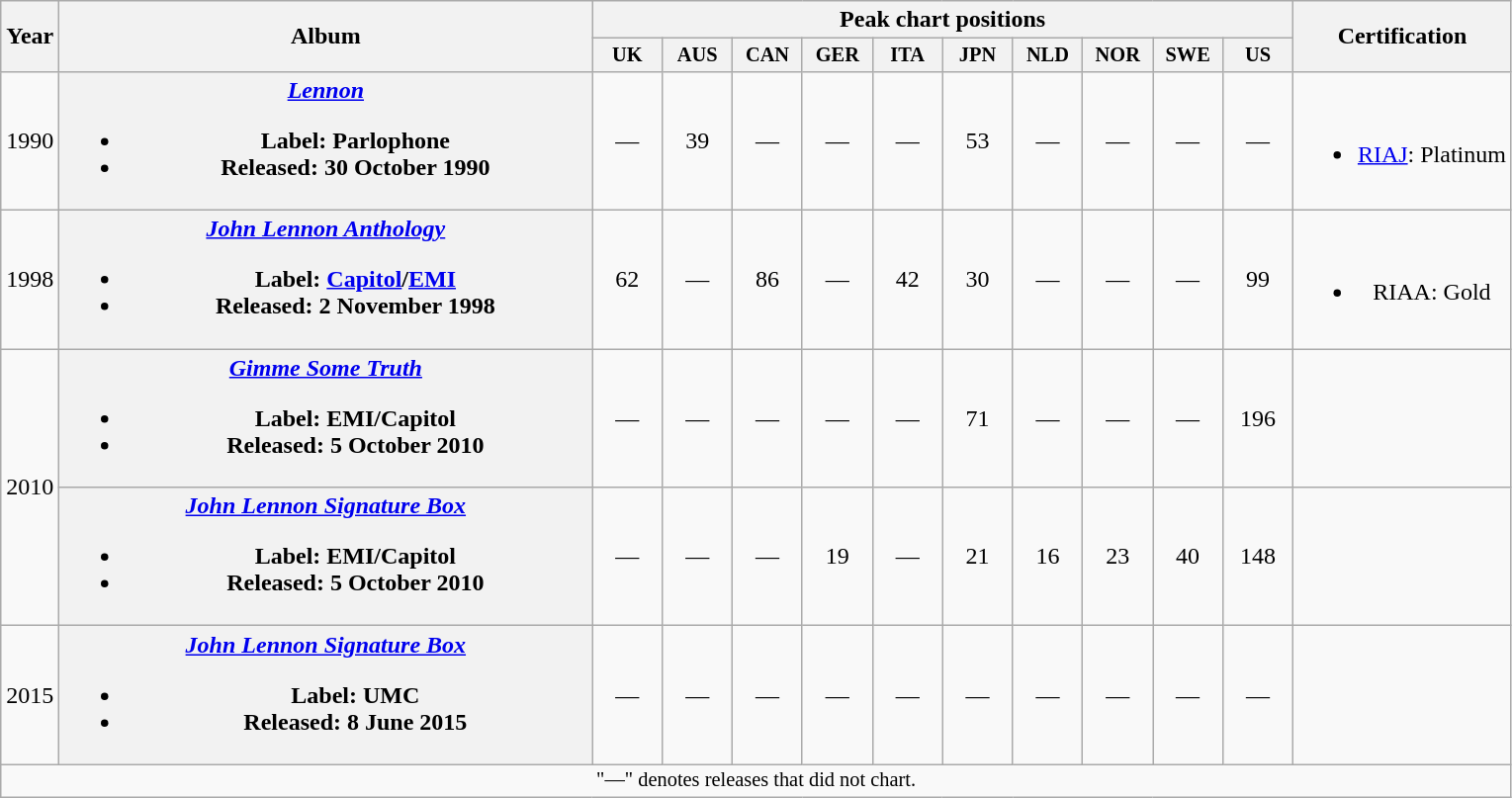<table class="wikitable plainrowheaders" style="text-align: center">
<tr>
<th scope="col" rowspan="2">Year</th>
<th scope="col" rowspan="2" style="; width: 22em">Album</th>
<th scope="col" colspan="10">Peak chart positions</th>
<th scope="col" rowspan="2">Certification</th>
</tr>
<tr>
<th style="width:3em;font-size:85%;">UK<br></th>
<th style="width:3em;font-size:85%;">AUS<br></th>
<th style="width:3em;font-size:85%;">CAN<br></th>
<th style="width:3em;font-size:85%;">GER<br></th>
<th style="width:3em;font-size:85%;">ITA<br></th>
<th style="width:3em;font-size:85%;">JPN<br></th>
<th style="width:3em;font-size:85%;">NLD<br></th>
<th style="width:3em;font-size:85%;">NOR<br></th>
<th style="width:3em;font-size:85%;">SWE<br></th>
<th style="width:3em;font-size:85%;">US<br></th>
</tr>
<tr>
<td>1990</td>
<th scope="row"><em><a href='#'>Lennon</a></em><br><ul><li>Label: Parlophone</li><li>Released: 30 October 1990</li></ul></th>
<td>—</td>
<td>39</td>
<td>—</td>
<td>—</td>
<td>—</td>
<td>53</td>
<td>—</td>
<td>—</td>
<td>—</td>
<td>—</td>
<td><br><ul><li><a href='#'>RIAJ</a>: Platinum</li></ul></td>
</tr>
<tr>
<td>1998</td>
<th scope="row"><em><a href='#'>John Lennon Anthology</a></em><br><ul><li>Label: <a href='#'>Capitol</a>/<a href='#'>EMI</a></li><li>Released: 2 November 1998</li></ul></th>
<td>62</td>
<td>—</td>
<td>86</td>
<td>—</td>
<td>42</td>
<td>30</td>
<td>—</td>
<td>—</td>
<td>—</td>
<td>99</td>
<td><br><ul><li>RIAA: Gold</li></ul></td>
</tr>
<tr>
<td rowspan="2">2010</td>
<th scope="row"><em><a href='#'>Gimme Some Truth</a></em><br><ul><li>Label: EMI/Capitol</li><li>Released: 5 October 2010</li></ul></th>
<td>—</td>
<td>—</td>
<td>—</td>
<td>—</td>
<td>—</td>
<td>71</td>
<td>—</td>
<td>—</td>
<td>—</td>
<td>196</td>
<td></td>
</tr>
<tr>
<th scope="row"><em><a href='#'>John Lennon Signature Box</a></em><br><ul><li>Label: EMI/Capitol</li><li>Released: 5 October 2010</li></ul></th>
<td>—</td>
<td>—</td>
<td>—</td>
<td>19</td>
<td>—</td>
<td>21</td>
<td>16</td>
<td>23</td>
<td>40</td>
<td>148</td>
<td></td>
</tr>
<tr>
<td>2015</td>
<th scope="row"><em><a href='#'>John Lennon Signature Box</a></em><br><ul><li>Label: UMC</li><li>Released: 8 June 2015</li></ul></th>
<td>—</td>
<td>—</td>
<td>—</td>
<td>—</td>
<td>—</td>
<td>—</td>
<td>—</td>
<td>—</td>
<td>—</td>
<td>—</td>
<td></td>
</tr>
<tr>
<td colspan="15" style="text-align:center; font-size:85%;">"—" denotes releases that did not chart.</td>
</tr>
</table>
